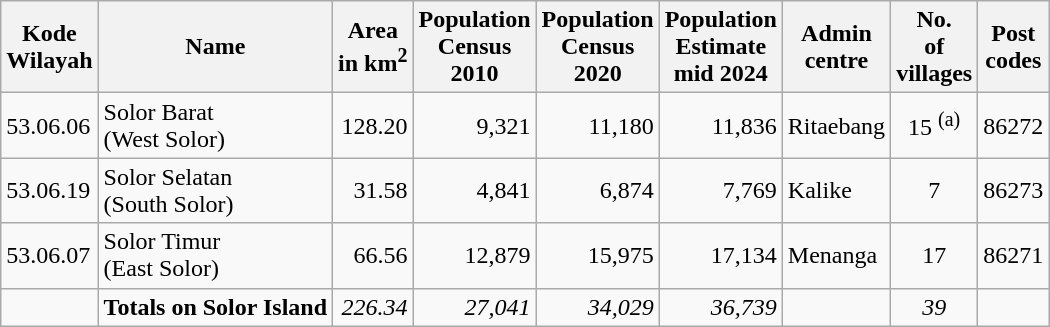<table class="sortable wikitable">
<tr>
<th>Kode <br>Wilayah</th>
<th>Name</th>
<th>Area <br>in km<sup>2</sup></th>
<th>Population<br>Census<br>2010</th>
<th>Population<br>Census<br>2020</th>
<th>Population<br>Estimate<br>mid 2024</th>
<th>Admin<br> centre</th>
<th>No.<br>of<br>villages</th>
<th>Post<br>codes</th>
</tr>
<tr>
<td>53.06.06</td>
<td>Solor Barat  <br>(West Solor)</td>
<td align="right">128.20</td>
<td align="right">9,321</td>
<td align="right">11,180</td>
<td align="right">11,836</td>
<td>Ritaebang</td>
<td align="center">15 <sup>(a)</sup></td>
<td>86272</td>
</tr>
<tr>
<td>53.06.19</td>
<td>Solor Selatan  <br>(South Solor)</td>
<td align="right">31.58</td>
<td align="right">4,841</td>
<td align="right">6,874</td>
<td align="right">7,769</td>
<td>Kalike</td>
<td align="center">7</td>
<td>86273</td>
</tr>
<tr>
<td>53.06.07</td>
<td>Solor Timur  <br>(East Solor)</td>
<td align="right">66.56</td>
<td align="right">12,879</td>
<td align="right">15,975</td>
<td align="right">17,134</td>
<td>Menanga</td>
<td align="center">17</td>
<td>86271</td>
</tr>
<tr>
<td></td>
<td><strong>Totals on Solor Island</strong></td>
<td align="right"><em>226.34</em></td>
<td align="right"><em>27,041</em></td>
<td align="right"><em>34,029</em></td>
<td align="right"><em>36,739</em></td>
<td></td>
<td align="center"><em>39</em></td>
<td></td>
</tr>
</table>
